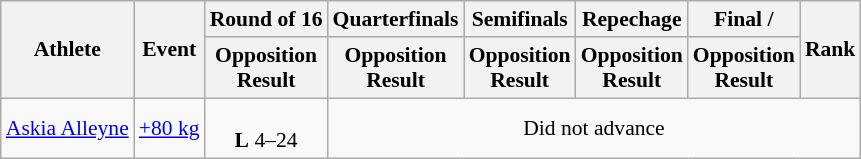<table class="wikitable" style="font-size:90%">
<tr>
<th rowspan="2">Athlete</th>
<th rowspan="2">Event</th>
<th>Round of 16</th>
<th>Quarterfinals</th>
<th>Semifinals</th>
<th>Repechage</th>
<th>Final / </th>
<th rowspan="2">Rank</th>
</tr>
<tr>
<th>Opposition<br>Result</th>
<th>Opposition<br>Result</th>
<th>Opposition<br>Result</th>
<th>Opposition<br>Result</th>
<th>Opposition<br>Result</th>
</tr>
<tr align=center>
<td align=left><a href='#'>Askia Alleyne</a></td>
<td align=left><a href='#'>+80 kg</a></td>
<td><br><strong>L</strong> 4–24</td>
<td colspan=5>Did not advance</td>
</tr>
</table>
